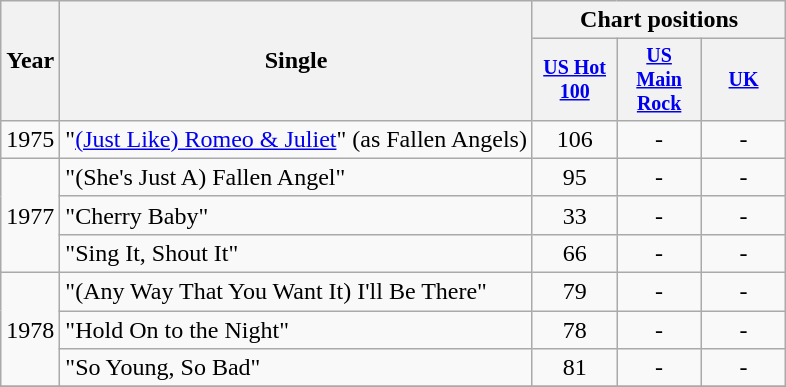<table class="wikitable" style="text-align:center;">
<tr>
<th rowspan="2">Year</th>
<th rowspan="2">Single</th>
<th colspan="3">Chart positions</th>
</tr>
<tr style="font-size:smaller;">
<th width="50"><a href='#'>US Hot 100</a></th>
<th width="50"><a href='#'>US Main Rock</a></th>
<th width="50"><a href='#'>UK</a></th>
</tr>
<tr>
<td align="left">1975</td>
<td align="left">"<a href='#'>(Just Like) Romeo & Juliet</a>" (as Fallen Angels)</td>
<td>106</td>
<td>-</td>
<td>-</td>
</tr>
<tr>
<td rowspan="3">1977</td>
<td align="left">"(She's Just A) Fallen Angel"</td>
<td>95</td>
<td>-</td>
<td>-</td>
</tr>
<tr>
<td align="left">"Cherry Baby"</td>
<td>33</td>
<td>-</td>
<td>-</td>
</tr>
<tr>
<td align="left">"Sing It, Shout It"</td>
<td>66</td>
<td>-</td>
<td>-</td>
</tr>
<tr>
<td rowspan="3">1978</td>
<td align="left">"(Any Way That You Want It) I'll Be There"</td>
<td>79</td>
<td>-</td>
<td>-</td>
</tr>
<tr>
<td align="left">"Hold On to the Night"</td>
<td>78</td>
<td>-</td>
<td>-</td>
</tr>
<tr>
<td align="left">"So Young, So Bad"</td>
<td>81</td>
<td>-</td>
<td>-</td>
</tr>
<tr>
</tr>
</table>
